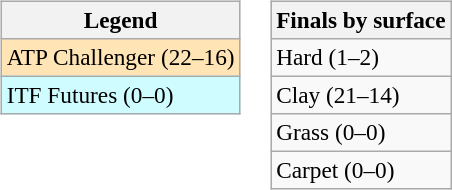<table>
<tr valign=top>
<td><br><table class=wikitable style=font-size:97%>
<tr>
<th>Legend</th>
</tr>
<tr bgcolor=moccasin>
<td>ATP Challenger (22–16)</td>
</tr>
<tr bgcolor=cffcff>
<td>ITF Futures (0–0)</td>
</tr>
</table>
</td>
<td><br><table class=wikitable style=font-size:97%>
<tr>
<th>Finals by surface</th>
</tr>
<tr>
<td>Hard (1–2)</td>
</tr>
<tr>
<td>Clay (21–14)</td>
</tr>
<tr>
<td>Grass (0–0)</td>
</tr>
<tr>
<td>Carpet (0–0)</td>
</tr>
</table>
</td>
</tr>
</table>
